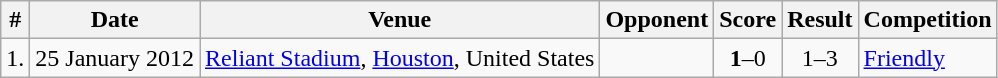<table class="wikitable">
<tr>
<th>#</th>
<th>Date</th>
<th>Venue</th>
<th>Opponent</th>
<th>Score</th>
<th>Result</th>
<th>Competition</th>
</tr>
<tr>
<td>1.</td>
<td>25 January 2012</td>
<td><a href='#'>Reliant Stadium</a>, <a href='#'>Houston</a>, United States</td>
<td></td>
<td align=center><strong>1</strong>–0</td>
<td align=center>1–3</td>
<td><a href='#'>Friendly</a></td>
</tr>
</table>
